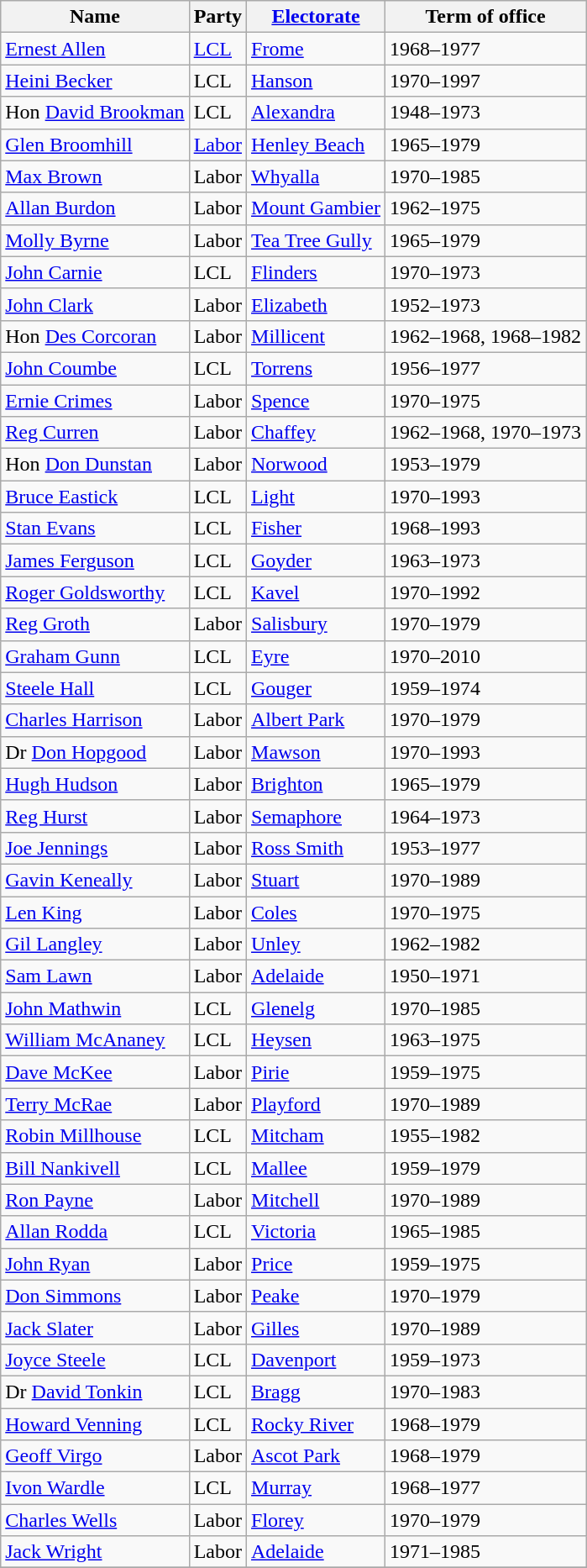<table class="wikitable sortable">
<tr>
<th>Name</th>
<th>Party</th>
<th><a href='#'>Electorate</a></th>
<th>Term of office</th>
</tr>
<tr>
<td><a href='#'>Ernest Allen</a></td>
<td><a href='#'>LCL</a></td>
<td><a href='#'>Frome</a></td>
<td>1968–1977</td>
</tr>
<tr>
<td><a href='#'>Heini Becker</a></td>
<td>LCL</td>
<td><a href='#'>Hanson</a></td>
<td>1970–1997</td>
</tr>
<tr>
<td>Hon <a href='#'>David Brookman</a></td>
<td>LCL</td>
<td><a href='#'>Alexandra</a></td>
<td>1948–1973</td>
</tr>
<tr>
<td><a href='#'>Glen Broomhill</a></td>
<td><a href='#'>Labor</a></td>
<td><a href='#'>Henley Beach</a></td>
<td>1965–1979</td>
</tr>
<tr>
<td><a href='#'>Max Brown</a></td>
<td>Labor</td>
<td><a href='#'>Whyalla</a></td>
<td>1970–1985</td>
</tr>
<tr>
<td><a href='#'>Allan Burdon</a></td>
<td>Labor</td>
<td><a href='#'>Mount Gambier</a></td>
<td>1962–1975</td>
</tr>
<tr>
<td><a href='#'>Molly Byrne</a></td>
<td>Labor</td>
<td><a href='#'>Tea Tree Gully</a></td>
<td>1965–1979</td>
</tr>
<tr>
<td><a href='#'>John Carnie</a></td>
<td>LCL</td>
<td><a href='#'>Flinders</a></td>
<td>1970–1973</td>
</tr>
<tr>
<td><a href='#'>John Clark</a></td>
<td>Labor</td>
<td><a href='#'>Elizabeth</a></td>
<td>1952–1973</td>
</tr>
<tr>
<td>Hon <a href='#'>Des Corcoran</a></td>
<td>Labor</td>
<td><a href='#'>Millicent</a></td>
<td>1962–1968, 1968–1982</td>
</tr>
<tr>
<td><a href='#'>John Coumbe</a></td>
<td>LCL</td>
<td><a href='#'>Torrens</a></td>
<td>1956–1977</td>
</tr>
<tr>
<td><a href='#'>Ernie Crimes</a></td>
<td>Labor</td>
<td><a href='#'>Spence</a></td>
<td>1970–1975</td>
</tr>
<tr>
<td><a href='#'>Reg Curren</a></td>
<td>Labor</td>
<td><a href='#'>Chaffey</a></td>
<td>1962–1968, 1970–1973</td>
</tr>
<tr>
<td>Hon <a href='#'>Don Dunstan</a></td>
<td>Labor</td>
<td><a href='#'>Norwood</a></td>
<td>1953–1979</td>
</tr>
<tr>
<td><a href='#'>Bruce Eastick</a></td>
<td>LCL</td>
<td><a href='#'>Light</a></td>
<td>1970–1993</td>
</tr>
<tr>
<td><a href='#'>Stan Evans</a></td>
<td>LCL</td>
<td><a href='#'>Fisher</a></td>
<td>1968–1993</td>
</tr>
<tr>
<td><a href='#'>James Ferguson</a></td>
<td>LCL</td>
<td><a href='#'>Goyder</a></td>
<td>1963–1973</td>
</tr>
<tr>
<td><a href='#'>Roger Goldsworthy</a></td>
<td>LCL</td>
<td><a href='#'>Kavel</a></td>
<td>1970–1992</td>
</tr>
<tr>
<td><a href='#'>Reg Groth</a></td>
<td>Labor</td>
<td><a href='#'>Salisbury</a></td>
<td>1970–1979</td>
</tr>
<tr>
<td><a href='#'>Graham Gunn</a></td>
<td>LCL</td>
<td><a href='#'>Eyre</a></td>
<td>1970–2010</td>
</tr>
<tr>
<td><a href='#'>Steele Hall</a></td>
<td>LCL</td>
<td><a href='#'>Gouger</a></td>
<td>1959–1974</td>
</tr>
<tr>
<td><a href='#'>Charles Harrison</a></td>
<td>Labor</td>
<td><a href='#'>Albert Park</a></td>
<td>1970–1979</td>
</tr>
<tr>
<td>Dr <a href='#'>Don Hopgood</a></td>
<td>Labor</td>
<td><a href='#'>Mawson</a></td>
<td>1970–1993</td>
</tr>
<tr>
<td><a href='#'>Hugh Hudson</a></td>
<td>Labor</td>
<td><a href='#'>Brighton</a></td>
<td>1965–1979</td>
</tr>
<tr>
<td><a href='#'>Reg Hurst</a></td>
<td>Labor</td>
<td><a href='#'>Semaphore</a></td>
<td>1964–1973</td>
</tr>
<tr>
<td><a href='#'>Joe Jennings</a></td>
<td>Labor</td>
<td><a href='#'>Ross Smith</a></td>
<td>1953–1977</td>
</tr>
<tr>
<td><a href='#'>Gavin Keneally</a></td>
<td>Labor</td>
<td><a href='#'>Stuart</a></td>
<td>1970–1989</td>
</tr>
<tr>
<td><a href='#'>Len King</a></td>
<td>Labor</td>
<td><a href='#'>Coles</a></td>
<td>1970–1975</td>
</tr>
<tr>
<td><a href='#'>Gil Langley</a></td>
<td>Labor</td>
<td><a href='#'>Unley</a></td>
<td>1962–1982</td>
</tr>
<tr>
<td><a href='#'>Sam Lawn</a> </td>
<td>Labor</td>
<td><a href='#'>Adelaide</a></td>
<td>1950–1971</td>
</tr>
<tr>
<td><a href='#'>John Mathwin</a></td>
<td>LCL</td>
<td><a href='#'>Glenelg</a></td>
<td>1970–1985</td>
</tr>
<tr>
<td><a href='#'>William McAnaney</a></td>
<td>LCL</td>
<td><a href='#'>Heysen</a></td>
<td>1963–1975</td>
</tr>
<tr>
<td><a href='#'>Dave McKee</a></td>
<td>Labor</td>
<td><a href='#'>Pirie</a></td>
<td>1959–1975</td>
</tr>
<tr>
<td><a href='#'>Terry McRae</a></td>
<td>Labor</td>
<td><a href='#'>Playford</a></td>
<td>1970–1989</td>
</tr>
<tr>
<td><a href='#'>Robin Millhouse</a></td>
<td>LCL</td>
<td><a href='#'>Mitcham</a></td>
<td>1955–1982</td>
</tr>
<tr>
<td><a href='#'>Bill Nankivell</a></td>
<td>LCL</td>
<td><a href='#'>Mallee</a></td>
<td>1959–1979</td>
</tr>
<tr>
<td><a href='#'>Ron Payne</a></td>
<td>Labor</td>
<td><a href='#'>Mitchell</a></td>
<td>1970–1989</td>
</tr>
<tr>
<td><a href='#'>Allan Rodda</a></td>
<td>LCL</td>
<td><a href='#'>Victoria</a></td>
<td>1965–1985</td>
</tr>
<tr>
<td><a href='#'>John Ryan</a></td>
<td>Labor</td>
<td><a href='#'>Price</a></td>
<td>1959–1975</td>
</tr>
<tr>
<td><a href='#'>Don Simmons</a></td>
<td>Labor</td>
<td><a href='#'>Peake</a></td>
<td>1970–1979</td>
</tr>
<tr>
<td><a href='#'>Jack Slater</a></td>
<td>Labor</td>
<td><a href='#'>Gilles</a></td>
<td>1970–1989</td>
</tr>
<tr>
<td><a href='#'>Joyce Steele</a></td>
<td>LCL</td>
<td><a href='#'>Davenport</a></td>
<td>1959–1973</td>
</tr>
<tr>
<td>Dr <a href='#'>David Tonkin</a></td>
<td>LCL</td>
<td><a href='#'>Bragg</a></td>
<td>1970–1983</td>
</tr>
<tr>
<td><a href='#'>Howard Venning</a></td>
<td>LCL</td>
<td><a href='#'>Rocky River</a></td>
<td>1968–1979</td>
</tr>
<tr>
<td><a href='#'>Geoff Virgo</a></td>
<td>Labor</td>
<td><a href='#'>Ascot Park</a></td>
<td>1968–1979</td>
</tr>
<tr>
<td><a href='#'>Ivon Wardle</a></td>
<td>LCL</td>
<td><a href='#'>Murray</a></td>
<td>1968–1977</td>
</tr>
<tr>
<td><a href='#'>Charles Wells</a></td>
<td>Labor</td>
<td><a href='#'>Florey</a></td>
<td>1970–1979</td>
</tr>
<tr>
<td><a href='#'>Jack Wright</a> </td>
<td>Labor</td>
<td><a href='#'>Adelaide</a></td>
<td>1971–1985</td>
</tr>
<tr>
</tr>
</table>
